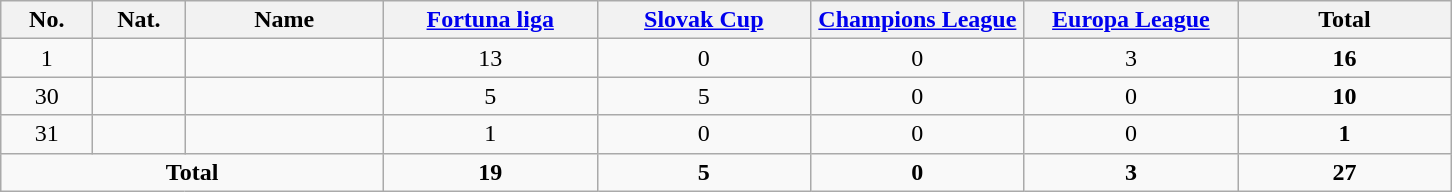<table class="wikitable sortable" style="text-align:center">
<tr>
<th rowspan="1" style="width:54px;">No.</th>
<th rowspan="1" style="width:54px;">Nat.</th>
<th rowspan="1" style="width:125px;">Name</th>
<th style="width:135px;"><a href='#'>Fortuna liga</a></th>
<th style="width:135px;"><a href='#'>Slovak Cup</a></th>
<th style="width:135px;"><a href='#'>Champions League</a></th>
<th style="width:135px;"><a href='#'>Europa League</a></th>
<th style="width:135px;">Total</th>
</tr>
<tr>
<td>1</td>
<td></td>
<td align=left></td>
<td>13</td>
<td>0</td>
<td>0</td>
<td>3</td>
<td><strong>16</strong></td>
</tr>
<tr>
<td>30</td>
<td></td>
<td align=left></td>
<td>5</td>
<td>5</td>
<td>0</td>
<td>0</td>
<td><strong>10</strong></td>
</tr>
<tr>
<td>31</td>
<td></td>
<td align=left></td>
<td>1</td>
<td>0</td>
<td>0</td>
<td>0</td>
<td><strong>1</strong></td>
</tr>
<tr>
<td colspan="3"><strong>Total</strong></td>
<td><strong>19</strong></td>
<td><strong>5</strong></td>
<td><strong>0</strong></td>
<td><strong>3</strong></td>
<td><strong>27</strong></td>
</tr>
</table>
